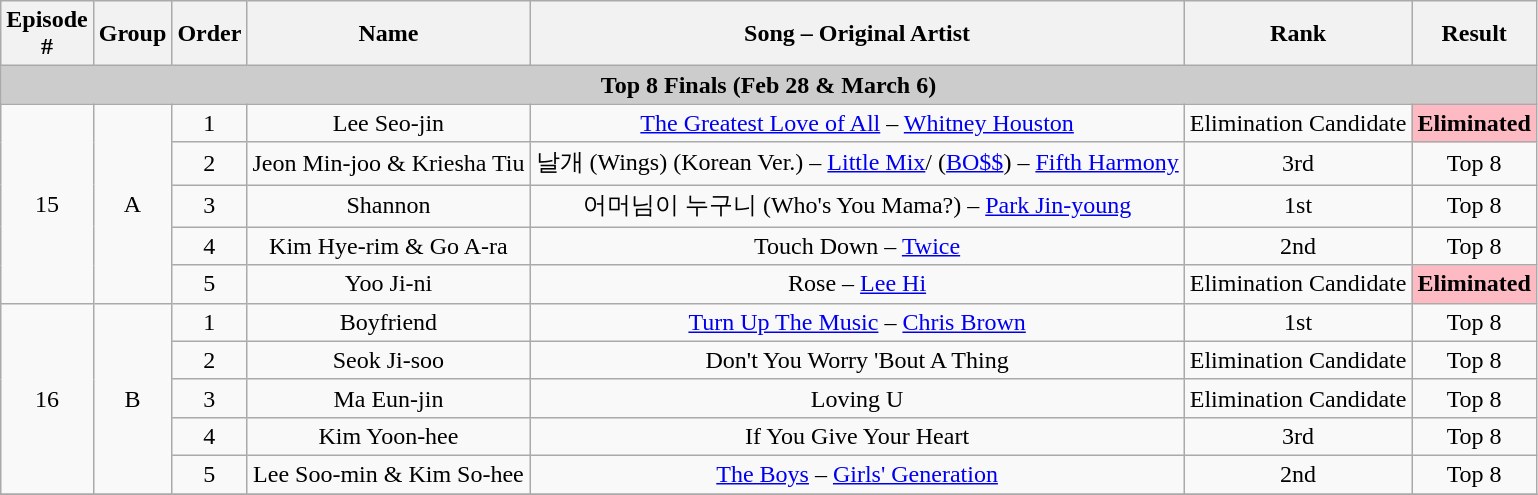<table class="wikitable" style="text-align: center;">
<tr>
<th>Episode<br>#</th>
<th>Group</th>
<th>Order</th>
<th>Name</th>
<th>Song – Original Artist</th>
<th>Rank</th>
<th>Result</th>
</tr>
<tr>
<td colspan="7" style="background:#ccc; text-align:center;"><strong>Top 8 Finals (Feb 28 & March 6)</strong></td>
</tr>
<tr>
<td rowspan="5">15</td>
<td rowspan="5">A</td>
<td>1</td>
<td>Lee Seo-jin</td>
<td><a href='#'>The Greatest Love of All</a> – <a href='#'>Whitney Houston</a></td>
<td>Elimination Candidate</td>
<td bgcolor="#febac2"><span><strong>Eliminated</strong></span></td>
</tr>
<tr>
<td>2</td>
<td>Jeon Min-joo & Kriesha Tiu</td>
<td>날개 (Wings) (Korean Ver.) – <a href='#'>Little Mix</a>/ (<a href='#'>BO$$</a>) – <a href='#'>Fifth Harmony</a></td>
<td>3rd</td>
<td>Top 8</td>
</tr>
<tr>
<td>3</td>
<td>Shannon</td>
<td>어머님이 누구니 (Who's You Mama?) – <a href='#'>Park Jin-young</a></td>
<td>1st</td>
<td>Top 8</td>
</tr>
<tr>
<td>4</td>
<td>Kim Hye-rim & Go A-ra</td>
<td>Touch Down – <a href='#'>Twice</a></td>
<td>2nd</td>
<td>Top 8</td>
</tr>
<tr>
<td>5</td>
<td>Yoo Ji-ni</td>
<td>Rose – <a href='#'>Lee Hi</a></td>
<td>Elimination Candidate</td>
<td bgcolor="#febac2"><span><strong>Eliminated</strong></span></td>
</tr>
<tr>
<td rowspan="5">16</td>
<td rowspan="5">B</td>
<td>1</td>
<td>Boyfriend</td>
<td><a href='#'>Turn Up The Music</a> – <a href='#'>Chris Brown</a></td>
<td>1st</td>
<td>Top 8</td>
</tr>
<tr>
<td>2</td>
<td>Seok Ji-soo</td>
<td>Don't You Worry 'Bout A Thing</td>
<td>Elimination Candidate</td>
<td>Top 8</td>
</tr>
<tr>
<td>3</td>
<td>Ma Eun-jin</td>
<td>Loving U</td>
<td>Elimination Candidate</td>
<td>Top 8</td>
</tr>
<tr>
<td>4</td>
<td>Kim Yoon-hee</td>
<td>If You Give Your Heart</td>
<td>3rd</td>
<td>Top 8</td>
</tr>
<tr>
<td>5</td>
<td>Lee Soo-min & Kim So-hee</td>
<td><a href='#'>The Boys</a> – <a href='#'>Girls' Generation</a></td>
<td>2nd</td>
<td>Top 8</td>
</tr>
<tr>
</tr>
</table>
